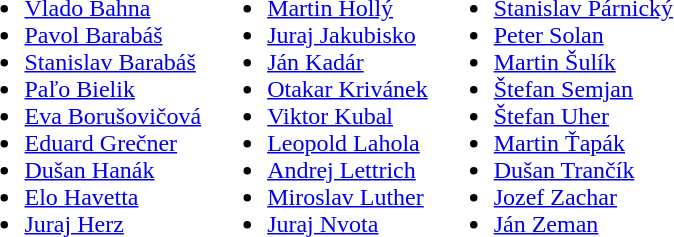<table>
<tr>
<td><br><ul><li><a href='#'>Vlado Bahna</a></li><li><a href='#'>Pavol Barabáš</a></li><li><a href='#'>Stanislav Barabáš</a></li><li><a href='#'>Paľo Bielik</a></li><li><a href='#'>Eva Borušovičová</a></li><li><a href='#'>Eduard Grečner</a></li><li><a href='#'>Dušan Hanák</a></li><li><a href='#'>Elo Havetta</a></li><li><a href='#'>Juraj Herz</a></li></ul></td>
<td><br><ul><li><a href='#'>Martin Hollý</a></li><li><a href='#'>Juraj Jakubisko</a></li><li><a href='#'>Ján Kadár</a></li><li><a href='#'>Otakar Krivánek</a></li><li><a href='#'>Viktor Kubal</a></li><li><a href='#'>Leopold Lahola</a></li><li><a href='#'>Andrej Lettrich</a></li><li><a href='#'>Miroslav Luther</a></li><li><a href='#'>Juraj Nvota</a></li></ul></td>
<td><br><ul><li><a href='#'>Stanislav Párnický</a></li><li><a href='#'>Peter Solan</a></li><li><a href='#'>Martin Šulík</a></li><li><a href='#'>Štefan Semjan</a></li><li><a href='#'>Štefan Uher</a></li><li><a href='#'>Martin Ťapák</a></li><li><a href='#'>Dušan Trančík</a></li><li><a href='#'>Jozef Zachar</a></li><li><a href='#'>Ján Zeman</a></li></ul></td>
</tr>
</table>
